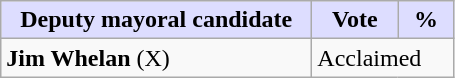<table class="wikitable">
<tr>
<th style="background:#ddf; width:200px;">Deputy mayoral candidate</th>
<th style="background:#ddf; width:50px;">Vote</th>
<th style="background:#ddf; width:30px;">%</th>
</tr>
<tr>
<td><strong>Jim Whelan</strong> (X)</td>
<td colspan="2">Acclaimed</td>
</tr>
</table>
